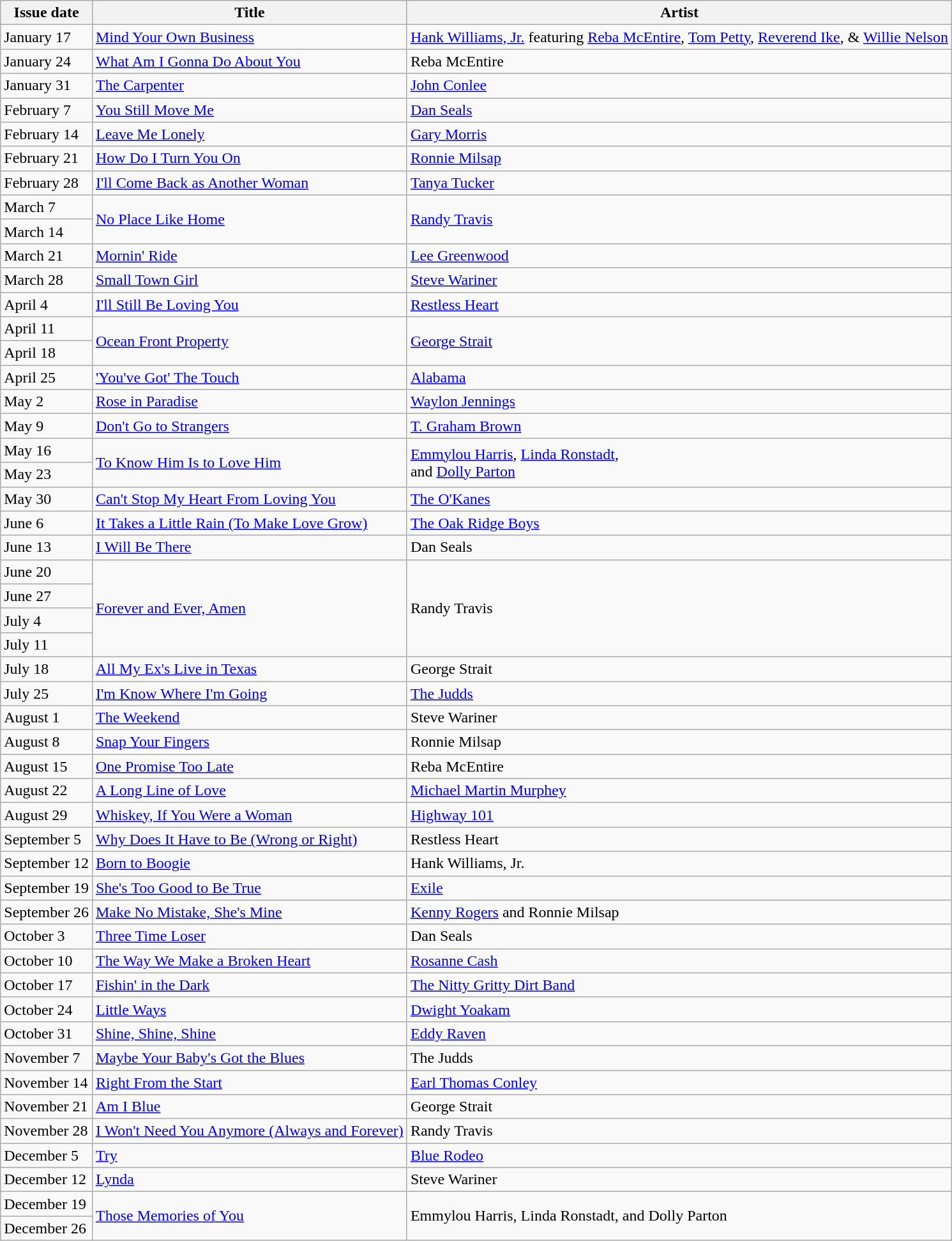<table class="wikitable">
<tr>
<th>Issue date</th>
<th>Title</th>
<th>Artist</th>
</tr>
<tr>
<td>January 17</td>
<td><a href='#'>Mind Your Own Business</a></td>
<td><a href='#'>Hank Williams, Jr.</a> featuring <a href='#'>Reba McEntire</a>, <a href='#'>Tom Petty</a>, <a href='#'>Reverend Ike</a>, & <a href='#'>Willie Nelson</a></td>
</tr>
<tr>
<td>January 24</td>
<td><a href='#'>What Am I Gonna Do About You</a></td>
<td>Reba McEntire</td>
</tr>
<tr>
<td>January 31</td>
<td><a href='#'>The Carpenter</a></td>
<td><a href='#'>John Conlee</a></td>
</tr>
<tr>
<td>February 7</td>
<td><a href='#'>You Still Move Me</a></td>
<td><a href='#'>Dan Seals</a></td>
</tr>
<tr>
<td>February 14</td>
<td><a href='#'>Leave Me Lonely</a></td>
<td><a href='#'>Gary Morris</a></td>
</tr>
<tr>
<td>February 21</td>
<td><a href='#'>How Do I Turn You On</a></td>
<td><a href='#'>Ronnie Milsap</a></td>
</tr>
<tr>
<td>February 28</td>
<td><a href='#'>I'll Come Back as Another Woman</a></td>
<td><a href='#'>Tanya Tucker</a></td>
</tr>
<tr>
<td>March 7</td>
<td rowspan=2><a href='#'>No Place Like Home</a></td>
<td rowspan=2><a href='#'>Randy Travis</a></td>
</tr>
<tr>
<td>March 14</td>
</tr>
<tr>
<td>March 21</td>
<td><a href='#'>Mornin' Ride</a></td>
<td><a href='#'>Lee Greenwood</a></td>
</tr>
<tr>
<td>March 28</td>
<td><a href='#'>Small Town Girl</a></td>
<td><a href='#'>Steve Wariner</a></td>
</tr>
<tr>
<td>April 4</td>
<td><a href='#'>I'll Still Be Loving You</a></td>
<td><a href='#'>Restless Heart</a></td>
</tr>
<tr>
<td>April 11</td>
<td rowspan=2><a href='#'>Ocean Front Property</a></td>
<td rowspan=2><a href='#'>George Strait</a></td>
</tr>
<tr>
<td>April 18</td>
</tr>
<tr>
<td>April 25</td>
<td><a href='#'>'You've Got' The Touch</a></td>
<td><a href='#'>Alabama</a></td>
</tr>
<tr>
<td>May 2</td>
<td><a href='#'>Rose in Paradise</a></td>
<td><a href='#'>Waylon Jennings</a></td>
</tr>
<tr>
<td>May 9</td>
<td><a href='#'>Don't Go to Strangers</a></td>
<td><a href='#'>T. Graham Brown</a></td>
</tr>
<tr>
<td>May 16</td>
<td rowspan=2><a href='#'>To Know Him Is to Love Him</a></td>
<td rowspan=2><a href='#'>Emmylou Harris</a>, <a href='#'>Linda Ronstadt</a>,<br>and <a href='#'>Dolly Parton</a></td>
</tr>
<tr>
<td>May 23</td>
</tr>
<tr>
<td>May 30</td>
<td><a href='#'>Can't Stop My Heart From Loving You</a></td>
<td><a href='#'>The O'Kanes</a></td>
</tr>
<tr>
<td>June 6</td>
<td><a href='#'>It Takes a Little Rain (To Make Love Grow)</a></td>
<td><a href='#'>The Oak Ridge Boys</a></td>
</tr>
<tr>
<td>June 13</td>
<td><a href='#'>I Will Be There</a></td>
<td>Dan Seals</td>
</tr>
<tr>
<td>June 20</td>
<td rowspan=4><a href='#'>Forever and Ever, Amen</a></td>
<td rowspan=4>Randy Travis</td>
</tr>
<tr>
<td>June 27</td>
</tr>
<tr>
<td>July 4</td>
</tr>
<tr>
<td>July 11</td>
</tr>
<tr>
<td>July 18</td>
<td><a href='#'>All My Ex's Live in Texas</a></td>
<td>George Strait</td>
</tr>
<tr>
<td>July 25</td>
<td><a href='#'>I'm Know Where I'm Going</a></td>
<td><a href='#'>The Judds</a></td>
</tr>
<tr>
<td>August 1</td>
<td><a href='#'>The Weekend</a></td>
<td>Steve Wariner</td>
</tr>
<tr>
<td>August 8</td>
<td><a href='#'>Snap Your Fingers</a></td>
<td>Ronnie Milsap</td>
</tr>
<tr>
<td>August 15</td>
<td><a href='#'>One Promise Too Late</a></td>
<td>Reba McEntire</td>
</tr>
<tr>
<td>August 22</td>
<td><a href='#'>A Long Line of Love</a></td>
<td><a href='#'>Michael Martin Murphey</a></td>
</tr>
<tr>
<td>August 29</td>
<td><a href='#'>Whiskey, If You Were a Woman</a></td>
<td><a href='#'>Highway 101</a></td>
</tr>
<tr>
<td>September 5</td>
<td><a href='#'>Why Does It Have to Be (Wrong or Right)</a></td>
<td>Restless Heart</td>
</tr>
<tr>
<td>September 12</td>
<td><a href='#'>Born to Boogie</a></td>
<td>Hank Williams, Jr.</td>
</tr>
<tr>
<td>September 19</td>
<td><a href='#'>She's Too Good to Be True</a></td>
<td><a href='#'>Exile</a></td>
</tr>
<tr>
<td>September 26</td>
<td><a href='#'>Make No Mistake, She's Mine</a></td>
<td><a href='#'>Kenny Rogers</a> and Ronnie Milsap</td>
</tr>
<tr>
<td>October 3</td>
<td><a href='#'>Three Time Loser</a></td>
<td>Dan Seals</td>
</tr>
<tr>
<td>October 10</td>
<td><a href='#'>The Way We Make a Broken Heart</a></td>
<td><a href='#'>Rosanne Cash</a></td>
</tr>
<tr>
<td>October 17</td>
<td><a href='#'>Fishin' in the Dark</a></td>
<td><a href='#'>The Nitty Gritty Dirt Band</a></td>
</tr>
<tr>
<td>October 24</td>
<td><a href='#'>Little Ways</a></td>
<td><a href='#'>Dwight Yoakam</a></td>
</tr>
<tr>
<td>October 31</td>
<td><a href='#'>Shine, Shine, Shine</a></td>
<td><a href='#'>Eddy Raven</a></td>
</tr>
<tr>
<td>November 7</td>
<td><a href='#'>Maybe Your Baby's Got the Blues</a></td>
<td>The Judds</td>
</tr>
<tr>
<td>November 14</td>
<td><a href='#'>Right From the Start</a></td>
<td><a href='#'>Earl Thomas Conley</a></td>
</tr>
<tr>
<td>November 21</td>
<td><a href='#'>Am I Blue</a></td>
<td>George Strait</td>
</tr>
<tr>
<td>November 28</td>
<td><a href='#'>I Won't Need You Anymore (Always and Forever)</a></td>
<td>Randy Travis</td>
</tr>
<tr>
<td>December 5</td>
<td><a href='#'>Try</a></td>
<td><a href='#'>Blue Rodeo</a></td>
</tr>
<tr>
<td>December 12</td>
<td><a href='#'>Lynda</a></td>
<td>Steve Wariner</td>
</tr>
<tr>
<td>December 19</td>
<td rowspan=2><a href='#'>Those Memories of You</a></td>
<td rowspan=2>Emmylou Harris, Linda Ronstadt, and Dolly Parton</td>
</tr>
<tr>
<td>December 26</td>
</tr>
</table>
